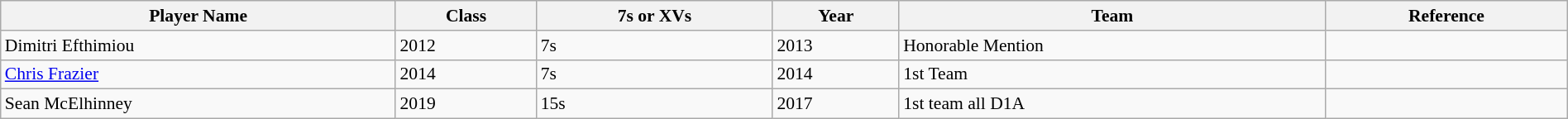<table class="wikitable sortable" width="100%" style="font-size:90%; white-space: nowrap;">
<tr>
<th>Player Name</th>
<th>Class</th>
<th>7s or XVs</th>
<th>Year</th>
<th>Team</th>
<th>Reference</th>
</tr>
<tr>
<td>Dimitri Efthimiou</td>
<td>2012</td>
<td>7s</td>
<td>2013</td>
<td>Honorable Mention</td>
<td></td>
</tr>
<tr>
<td><a href='#'>Chris Frazier</a></td>
<td>2014</td>
<td>7s</td>
<td>2014</td>
<td>1st Team</td>
<td></td>
</tr>
<tr>
<td>Sean McElhinney</td>
<td>2019</td>
<td>15s</td>
<td>2017</td>
<td>1st team all D1A</td>
<td></td>
</tr>
</table>
